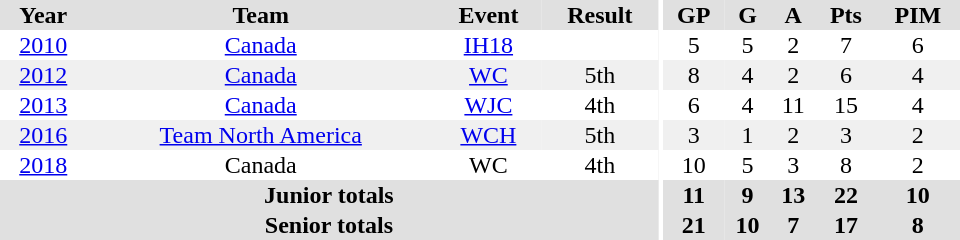<table border="0" cellpadding="1" cellspacing="0" ID="Table3" style="text-align:center; width:40em">
<tr ALIGN="centre" bgcolor="#e0e0e0">
<th>Year</th>
<th>Team</th>
<th>Event</th>
<th>Result</th>
<th rowspan="99" bgcolor="#ffffff"></th>
<th>GP</th>
<th>G</th>
<th>A</th>
<th>Pts</th>
<th>PIM</th>
</tr>
<tr>
<td><a href='#'>2010</a></td>
<td><a href='#'>Canada</a></td>
<td><a href='#'>IH18</a></td>
<td></td>
<td>5</td>
<td>5</td>
<td>2</td>
<td>7</td>
<td>6</td>
</tr>
<tr bgcolor="#f0f0f0">
<td><a href='#'>2012</a></td>
<td><a href='#'>Canada</a></td>
<td><a href='#'>WC</a></td>
<td>5th</td>
<td>8</td>
<td>4</td>
<td>2</td>
<td>6</td>
<td>4</td>
</tr>
<tr>
<td><a href='#'>2013</a></td>
<td><a href='#'>Canada</a></td>
<td><a href='#'>WJC</a></td>
<td>4th</td>
<td>6</td>
<td>4</td>
<td>11</td>
<td>15</td>
<td>4</td>
</tr>
<tr ALIGN="centre" bgcolor="#f0f0f0">
<td><a href='#'>2016</a></td>
<td><a href='#'>Team North America</a></td>
<td><a href='#'>WCH</a></td>
<td>5th</td>
<td>3</td>
<td>1</td>
<td>2</td>
<td>3</td>
<td>2</td>
</tr>
<tr ALIGN="centre">
<td><a href='#'>2018</a></td>
<td>Canada</td>
<td>WC</td>
<td>4th</td>
<td>10</td>
<td>5</td>
<td>3</td>
<td>8</td>
<td>2</td>
</tr>
<tr ALIGN="centre" bgcolor="#e0e0e0">
<th colspan=4>Junior totals</th>
<th>11</th>
<th>9</th>
<th>13</th>
<th>22</th>
<th>10</th>
</tr>
<tr ALIGN="centre" bgcolor="#e0e0e0">
<th colspan=4>Senior totals</th>
<th>21</th>
<th>10</th>
<th>7</th>
<th>17</th>
<th>8</th>
</tr>
</table>
